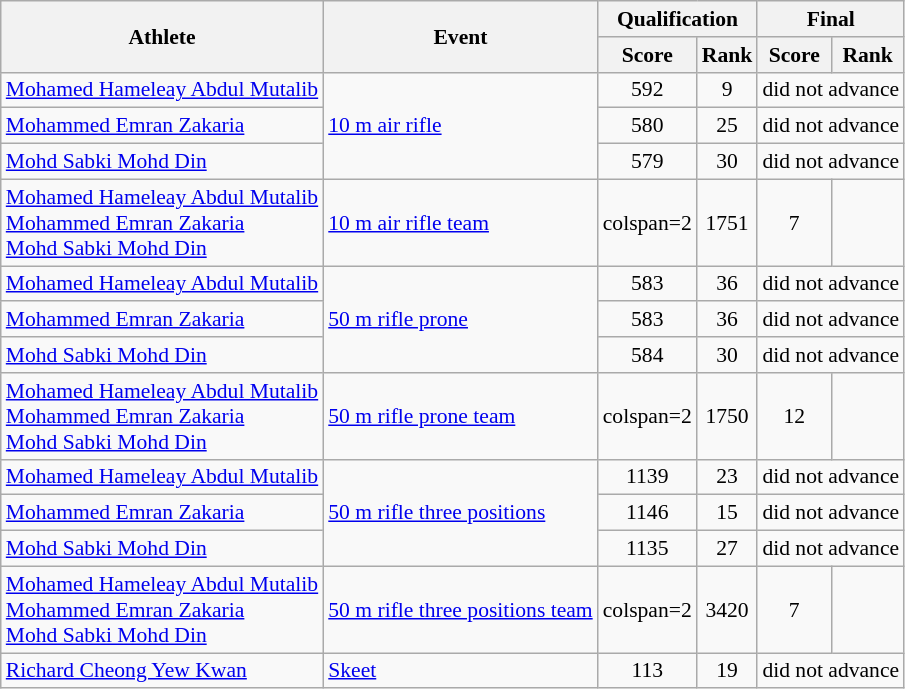<table class=wikitable style="text-align:center; font-size:90%">
<tr>
<th rowspan=2>Athlete</th>
<th rowspan=2>Event</th>
<th colspan=2>Qualification</th>
<th colspan=2>Final</th>
</tr>
<tr>
<th>Score</th>
<th>Rank</th>
<th>Score</th>
<th>Rank</th>
</tr>
<tr>
<td align=left><a href='#'>Mohamed Hameleay Abdul Mutalib</a></td>
<td align=left rowspan=3><a href='#'>10 m air rifle</a></td>
<td>592</td>
<td>9</td>
<td colspan=2>did not advance</td>
</tr>
<tr>
<td align=left><a href='#'>Mohammed Emran Zakaria</a></td>
<td>580</td>
<td>25</td>
<td colspan=2>did not advance</td>
</tr>
<tr>
<td align=left><a href='#'>Mohd Sabki Mohd Din</a></td>
<td>579</td>
<td>30</td>
<td colspan=2>did not advance</td>
</tr>
<tr>
<td align=left><a href='#'>Mohamed Hameleay Abdul Mutalib</a><br><a href='#'>Mohammed Emran Zakaria</a><br><a href='#'>Mohd Sabki Mohd Din</a></td>
<td align=left><a href='#'>10 m air rifle team</a></td>
<td>colspan=2 </td>
<td>1751</td>
<td>7</td>
</tr>
<tr>
<td align=left><a href='#'>Mohamed Hameleay Abdul Mutalib</a></td>
<td align=left rowspan=3><a href='#'>50 m rifle prone</a></td>
<td>583</td>
<td>36</td>
<td colspan=2>did not advance</td>
</tr>
<tr>
<td align=left><a href='#'>Mohammed Emran Zakaria</a></td>
<td>583</td>
<td>36</td>
<td colspan=2>did not advance</td>
</tr>
<tr>
<td align=left><a href='#'>Mohd Sabki Mohd Din</a></td>
<td>584</td>
<td>30</td>
<td colspan=2>did not advance</td>
</tr>
<tr>
<td align=left><a href='#'>Mohamed Hameleay Abdul Mutalib</a><br><a href='#'>Mohammed Emran Zakaria</a><br><a href='#'>Mohd Sabki Mohd Din</a></td>
<td align=left><a href='#'>50 m rifle prone team</a></td>
<td>colspan=2 </td>
<td>1750</td>
<td>12</td>
</tr>
<tr>
<td align=left><a href='#'>Mohamed Hameleay Abdul Mutalib</a></td>
<td align=left rowspan=3><a href='#'>50 m rifle three positions</a></td>
<td>1139</td>
<td>23</td>
<td colspan=2>did not advance</td>
</tr>
<tr>
<td align=left><a href='#'>Mohammed Emran Zakaria</a></td>
<td>1146</td>
<td>15</td>
<td colspan=2>did not advance</td>
</tr>
<tr>
<td align=left><a href='#'>Mohd Sabki Mohd Din</a></td>
<td>1135</td>
<td>27</td>
<td colspan=2>did not advance</td>
</tr>
<tr>
<td align=left><a href='#'>Mohamed Hameleay Abdul Mutalib</a><br><a href='#'>Mohammed Emran Zakaria</a><br><a href='#'>Mohd Sabki Mohd Din</a></td>
<td align=left><a href='#'>50 m rifle three positions team</a></td>
<td>colspan=2 </td>
<td>3420</td>
<td>7</td>
</tr>
<tr>
<td align=left><a href='#'>Richard Cheong Yew Kwan</a></td>
<td align=left><a href='#'>Skeet</a></td>
<td>113</td>
<td>19</td>
<td colspan=2>did not advance</td>
</tr>
</table>
